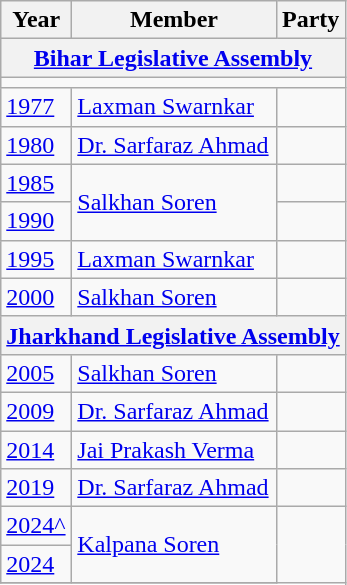<table class="wikitable sortable">
<tr>
<th>Year</th>
<th>Member</th>
<th colspan=2>Party</th>
</tr>
<tr>
<th colspan=4><a href='#'>Bihar Legislative Assembly</a></th>
</tr>
<tr>
<td colspan="4"></td>
</tr>
<tr>
<td><a href='#'>1977</a></td>
<td><a href='#'>Laxman Swarnkar</a></td>
<td></td>
</tr>
<tr>
<td><a href='#'>1980</a></td>
<td><a href='#'>Dr. Sarfaraz Ahmad</a></td>
<td></td>
</tr>
<tr>
<td><a href='#'>1985</a></td>
<td rowspan="2"><a href='#'>Salkhan Soren</a></td>
<td></td>
</tr>
<tr>
<td><a href='#'>1990</a></td>
</tr>
<tr>
<td><a href='#'>1995</a></td>
<td><a href='#'>Laxman Swarnkar</a></td>
<td></td>
</tr>
<tr>
<td><a href='#'>2000</a></td>
<td><a href='#'>Salkhan Soren</a></td>
<td></td>
</tr>
<tr>
<th colspan=4><a href='#'>Jharkhand Legislative Assembly</a></th>
</tr>
<tr>
<td><a href='#'>2005</a></td>
<td><a href='#'>Salkhan Soren</a></td>
<td></td>
</tr>
<tr>
<td><a href='#'>2009</a></td>
<td><a href='#'>Dr. Sarfaraz Ahmad</a></td>
<td></td>
</tr>
<tr>
<td><a href='#'>2014</a></td>
<td><a href='#'>Jai Prakash Verma</a></td>
<td></td>
</tr>
<tr>
<td><a href='#'>2019</a></td>
<td><a href='#'>Dr. Sarfaraz Ahmad</a></td>
<td></td>
</tr>
<tr>
<td><a href='#'>2024^</a></td>
<td rowspan=2><a href='#'>Kalpana Soren</a></td>
</tr>
<tr>
<td><a href='#'>2024</a></td>
</tr>
<tr>
</tr>
</table>
